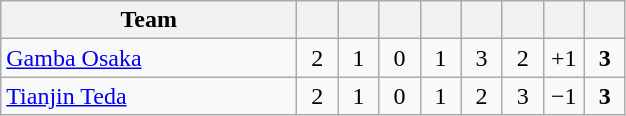<table class="wikitable" style="text-align:center;">
<tr>
<th width=190>Team</th>
<th width=20></th>
<th width=20></th>
<th width=20></th>
<th width=20></th>
<th width=20></th>
<th width=20></th>
<th width=20></th>
<th width=20></th>
</tr>
<tr>
<td align=left> <a href='#'>Gamba Osaka</a></td>
<td>2</td>
<td>1</td>
<td>0</td>
<td>1</td>
<td>3</td>
<td>2</td>
<td>+1</td>
<td><strong>3</strong></td>
</tr>
<tr>
<td align=left> <a href='#'>Tianjin Teda</a></td>
<td>2</td>
<td>1</td>
<td>0</td>
<td>1</td>
<td>2</td>
<td>3</td>
<td>−1</td>
<td><strong>3</strong></td>
</tr>
</table>
